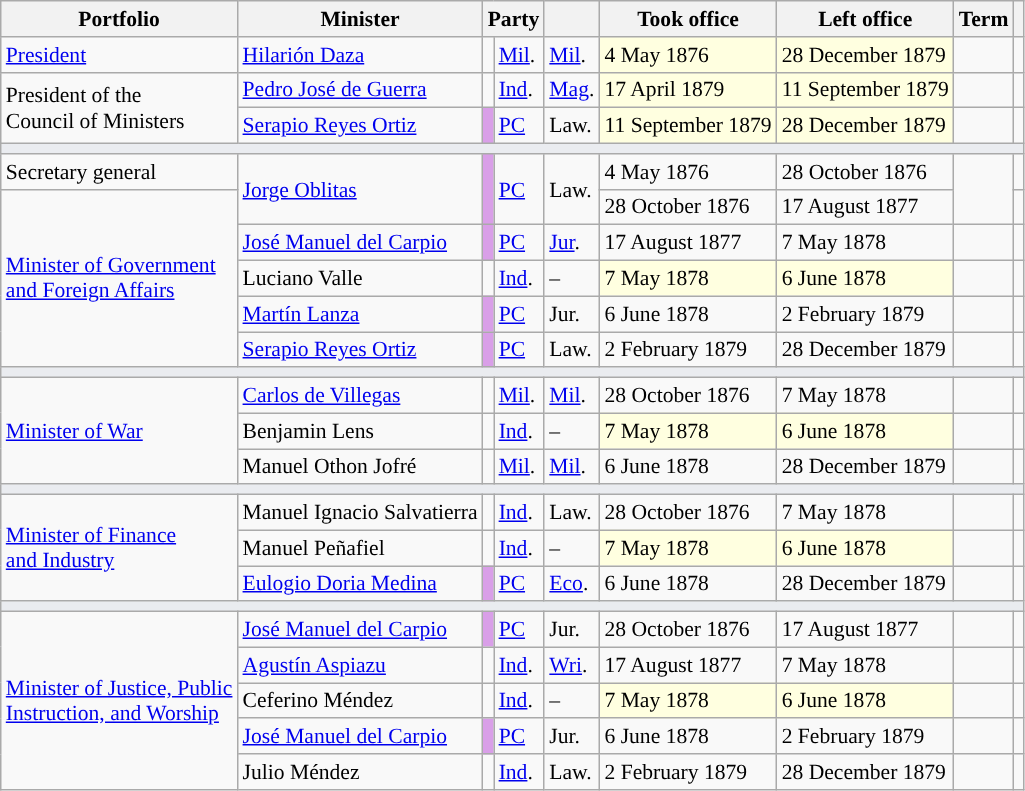<table class="wikitable" style="font-size: 90%;">
<tr>
<th>Portfolio</th>
<th>Minister</th>
<th colspan="2">Party</th>
<th></th>
<th>Took office</th>
<th>Left office</th>
<th>Term</th>
<th></th>
</tr>
<tr>
<td><a href='#'>President</a></td>
<td><a href='#'>Hilarión Daza</a></td>
<td style="background-color:"></td>
<td><a href='#'>Mil</a>.</td>
<td><a href='#'>Mil</a>.</td>
<td style="background-color:#FFFFE0;">4 May 1876</td>
<td style="background-color:#FFFFE0;">28 December 1879</td>
<td></td>
<td></td>
</tr>
<tr>
<td rowspan=2>President of the<br>Council of Ministers</td>
<td><a href='#'>Pedro José de Guerra</a></td>
<td style="background-color:"></td>
<td><a href='#'>Ind</a>.</td>
<td><a href='#'>Mag</a>.</td>
<td style="background-color:#FFFFE0;">17 April 1879</td>
<td style="background-color:#FFFFE0;">11 September 1879</td>
<td></td>
<td></td>
</tr>
<tr>
<td><a href='#'>Serapio Reyes Ortiz</a></td>
<td style="background-color:#D99FE8;"></td>
<td><a href='#'>PC</a></td>
<td>Law.</td>
<td style="background-color:#FFFFE0;">11 September 1879</td>
<td style="background-color:#FFFFE0;">28 December 1879</td>
<td></td>
<td></td>
</tr>
<tr>
<td colspan="9" bgcolor="#EAECF0"></td>
</tr>
<tr>
<td>Secretary general</td>
<td rowspan=2><a href='#'>Jorge Oblitas</a></td>
<td rowspan=2 style="background-color:#D99FE8;"></td>
<td rowspan=2><a href='#'>PC</a></td>
<td rowspan=2>Law.</td>
<td>4 May 1876</td>
<td>28 October 1876</td>
<td rowspan=2></td>
<td></td>
</tr>
<tr>
<td rowspan=5><a href='#'>Minister of Government<br>and Foreign Affairs</a></td>
<td>28 October 1876</td>
<td>17 August 1877</td>
<td></td>
</tr>
<tr>
<td><a href='#'>José Manuel del Carpio</a></td>
<td style="background-color:#D99FE8;"></td>
<td><a href='#'>PC</a></td>
<td><a href='#'>Jur</a>.</td>
<td>17 August 1877</td>
<td>7 May 1878</td>
<td></td>
<td></td>
</tr>
<tr>
<td>Luciano Valle</td>
<td style="background-color:"></td>
<td><a href='#'>Ind</a>.</td>
<td>–</td>
<td style="background-color:#FFFFE0;">7 May 1878</td>
<td style="background-color:#FFFFE0;">6 June 1878</td>
<td></td>
<td></td>
</tr>
<tr>
<td><a href='#'>Martín Lanza</a></td>
<td style="background-color:#D99FE8;"></td>
<td><a href='#'>PC</a></td>
<td>Jur.</td>
<td>6 June 1878</td>
<td>2 February 1879</td>
<td></td>
<td></td>
</tr>
<tr>
<td><a href='#'>Serapio Reyes Ortiz</a></td>
<td style="background-color:#D99FE8;"></td>
<td><a href='#'>PC</a></td>
<td>Law.</td>
<td>2 February 1879</td>
<td>28 December 1879</td>
<td></td>
<td></td>
</tr>
<tr>
<td colspan="9" bgcolor="#EAECF0"></td>
</tr>
<tr>
<td rowspan=3><a href='#'>Minister of War</a></td>
<td><a href='#'>Carlos de Villegas</a></td>
<td style="background-color:"></td>
<td><a href='#'>Mil</a>.</td>
<td><a href='#'>Mil</a>.</td>
<td>28 October 1876</td>
<td>7 May 1878</td>
<td></td>
<td></td>
</tr>
<tr>
<td>Benjamin Lens</td>
<td style="background-color:"></td>
<td><a href='#'>Ind</a>.</td>
<td>–</td>
<td style="background-color:#FFFFE0;">7 May 1878</td>
<td style="background-color:#FFFFE0;">6 June 1878</td>
<td></td>
<td></td>
</tr>
<tr>
<td>Manuel Othon Jofré</td>
<td style="background-color:"></td>
<td><a href='#'>Mil</a>.</td>
<td><a href='#'>Mil</a>.</td>
<td>6 June 1878</td>
<td>28 December 1879</td>
<td></td>
<td></td>
</tr>
<tr>
<td colspan="9" bgcolor="#EAECF0"></td>
</tr>
<tr>
<td rowspan=3><a href='#'>Minister of Finance<br>and Industry</a></td>
<td>Manuel Ignacio Salvatierra</td>
<td style="background-color:"></td>
<td><a href='#'>Ind</a>.</td>
<td>Law.</td>
<td>28 October 1876</td>
<td>7 May 1878</td>
<td></td>
<td></td>
</tr>
<tr>
<td>Manuel Peñafiel</td>
<td style="background-color:"></td>
<td><a href='#'>Ind</a>.</td>
<td>–</td>
<td style="background-color:#FFFFE0;">7 May 1878</td>
<td style="background-color:#FFFFE0;">6 June 1878</td>
<td></td>
<td></td>
</tr>
<tr>
<td><a href='#'>Eulogio Doria Medina</a></td>
<td style="background-color:#D99FE8;"></td>
<td><a href='#'>PC</a></td>
<td><a href='#'>Eco</a>.</td>
<td>6 June 1878</td>
<td>28 December 1879</td>
<td></td>
<td></td>
</tr>
<tr>
<td colspan="9" bgcolor="#EAECF0"></td>
</tr>
<tr>
<td rowspan=5><a href='#'>Minister of Justice, Public<br>Instruction, and Worship</a></td>
<td><a href='#'>José Manuel del Carpio</a></td>
<td style="background-color:#D99FE8;"></td>
<td><a href='#'>PC</a></td>
<td>Jur.</td>
<td>28 October 1876</td>
<td>17 August 1877</td>
<td></td>
<td></td>
</tr>
<tr>
<td><a href='#'>Agustín Aspiazu</a></td>
<td style="background-color:"></td>
<td><a href='#'>Ind</a>.</td>
<td><a href='#'>Wri</a>.</td>
<td>17 August 1877</td>
<td>7 May 1878</td>
<td></td>
<td></td>
</tr>
<tr>
<td>Ceferino Méndez</td>
<td style="background-color:"></td>
<td><a href='#'>Ind</a>.</td>
<td>–</td>
<td style="background-color:#FFFFE0;">7 May 1878</td>
<td style="background-color:#FFFFE0;">6 June 1878</td>
<td></td>
<td></td>
</tr>
<tr>
<td><a href='#'>José Manuel del Carpio</a></td>
<td style="background-color:#D99FE8;"></td>
<td><a href='#'>PC</a></td>
<td>Jur.</td>
<td>6 June 1878</td>
<td>2 February 1879</td>
<td></td>
<td></td>
</tr>
<tr>
<td>Julio Méndez</td>
<td style="background-color:"></td>
<td><a href='#'>Ind</a>.</td>
<td>Law.</td>
<td>2 February 1879</td>
<td>28 December 1879</td>
<td></td>
<td></td>
</tr>
</table>
